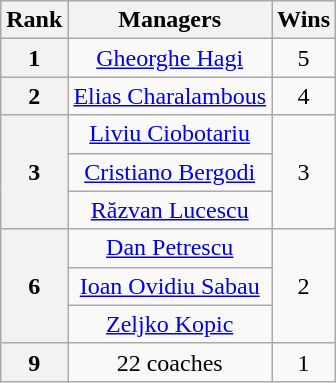<table class="wikitable sortable plainrowheaders" style=text-align:center>
<tr>
<th scope=col>Rank</th>
<th scope=col>Managers</th>
<th scope=col>Wins</th>
</tr>
<tr>
<th scope=row rowspan=1 style=text-align:center>1</th>
<td><a href='#'>Gheorghe Hagi</a></td>
<td rowspan=1 align=center>5</td>
</tr>
<tr>
<th scope=row rowspan=1 style=text-align:center>2</th>
<td> <a href='#'>Elias Charalambous</a></td>
<td rowspan=1 align=center>4</td>
</tr>
<tr>
<th scope=row rowspan=3 style=text-align:center>3</th>
<td><a href='#'>Liviu Ciobotariu</a></td>
<td rowspan=3 align=center>3</td>
</tr>
<tr>
<td> <a href='#'>Cristiano Bergodi</a></td>
</tr>
<tr>
<td><a href='#'>Răzvan Lucescu</a></td>
</tr>
<tr>
<th scope=row rowspan=3 style=text-align:center>6</th>
<td><a href='#'>Dan Petrescu</a></td>
<td rowspan=3 align=center>2</td>
</tr>
<tr>
<td><a href='#'>Ioan Ovidiu Sabau</a></td>
</tr>
<tr>
<td><a href='#'>Zeljko Kopic</a></td>
</tr>
<tr>
<th scope=row rowspan=1 style=text-align:center>9</th>
<td>22 coaches</td>
<td rowspan=1 align=center>1</td>
</tr>
</table>
